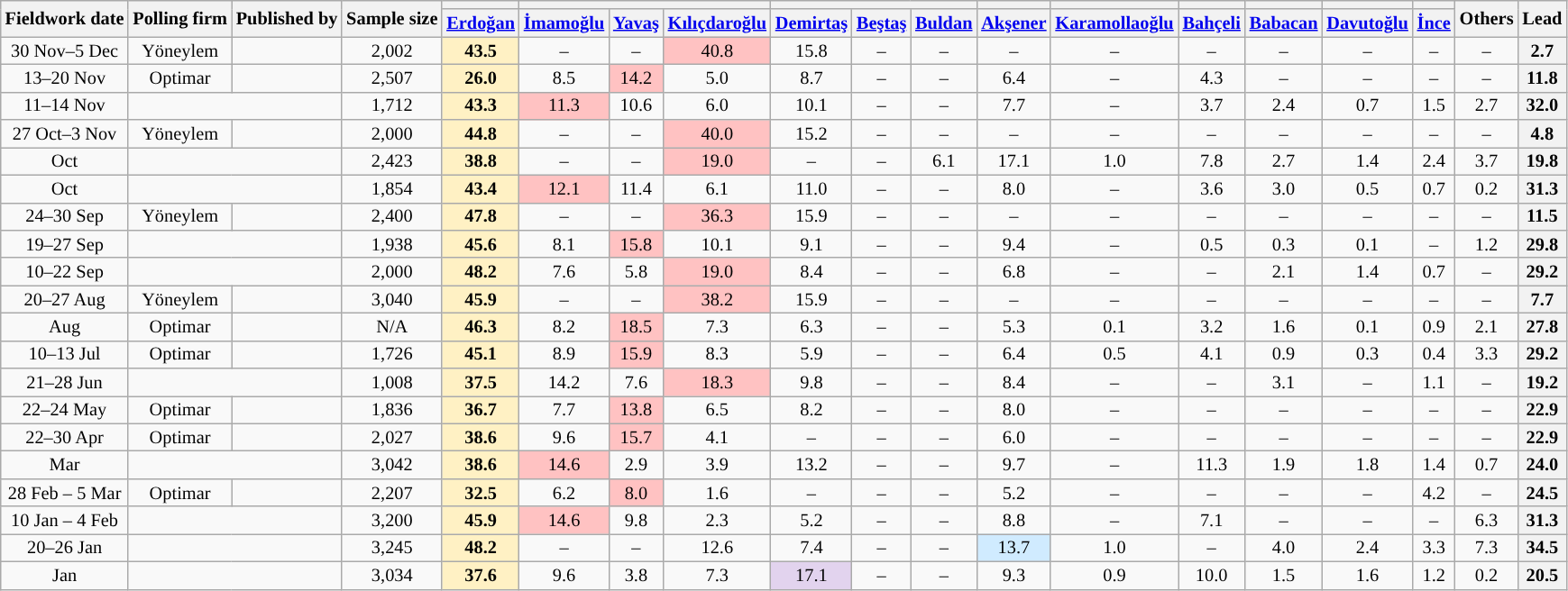<table class="wikitable mw-datatable mw-collapsible mw-collapsed" style="text-align:center; font-size:85%; line-height:14px;">
<tr>
<th rowspan="2">Fieldwork date</th>
<th rowspan="2">Polling firm</th>
<th rowspan="2">Published by</th>
<th rowspan="2">Sample size</th>
<th style="background:"></th>
<th colspan="3" style="background:"></th>
<th colspan="3" style="background:"></th>
<th style="background:"></th>
<th style="background:"></th>
<th style="background:"></th>
<th style="background:"></th>
<th style="background:"></th>
<th style="background:"></th>
<th rowspan="2">Others</th>
<th rowspan="2">Lead</th>
</tr>
<tr>
<th><a href='#'>Erdoğan</a><br></th>
<th><a href='#'>İmamoğlu</a><br></th>
<th><a href='#'>Yavaş</a><br></th>
<th><a href='#'>Kılıçdaroğlu</a><br></th>
<th><a href='#'>Demirtaş</a><br></th>
<th><a href='#'>Beştaş</a><br></th>
<th><a href='#'>Buldan</a><br></th>
<th><a href='#'>Akşener</a><br></th>
<th><a href='#'>Karamollaoğlu</a><br></th>
<th><a href='#'>Bahçeli</a><br></th>
<th><a href='#'>Babacan</a><br></th>
<th><a href='#'>Davutoğlu</a><br></th>
<th><a href='#'>İnce</a><br></th>
</tr>
<tr>
<td>30 Nov–5 Dec</td>
<td>Yöneylem</td>
<td></td>
<td>2,002</td>
<td style="background:#FFF1C4"><strong>43.5</strong></td>
<td>–</td>
<td>–</td>
<td style="background:#FFC2C2">40.8</td>
<td>15.8</td>
<td>–</td>
<td>–</td>
<td>–</td>
<td>–</td>
<td>–</td>
<td>–</td>
<td>–</td>
<td>–</td>
<td>–</td>
<th style="background:">2.7</th>
</tr>
<tr>
<td>13–20 Nov</td>
<td>Optimar</td>
<td></td>
<td>2,507</td>
<td style="background:#FFF1C4"><strong>26.0</strong></td>
<td>8.5</td>
<td style="background:#FFC2C2">14.2</td>
<td>5.0</td>
<td>8.7</td>
<td>–</td>
<td>–</td>
<td>6.4</td>
<td>–</td>
<td>4.3</td>
<td>–</td>
<td>–</td>
<td>–</td>
<td>–</td>
<th style="background:">11.8</th>
</tr>
<tr>
<td>11–14 Nov</td>
<td colspan="2"></td>
<td>1,712</td>
<td style="background:#FFF1C4"><strong>43.3</strong></td>
<td style="background:#FFC2C2">11.3</td>
<td>10.6</td>
<td>6.0</td>
<td>10.1</td>
<td>–</td>
<td>–</td>
<td>7.7</td>
<td>–</td>
<td>3.7</td>
<td>2.4</td>
<td>0.7</td>
<td>1.5</td>
<td>2.7</td>
<th style="background:">32.0</th>
</tr>
<tr>
<td>27 Oct–3 Nov</td>
<td>Yöneylem</td>
<td></td>
<td>2,000</td>
<td style="background:#FFF1C4"><strong>44.8</strong></td>
<td>–</td>
<td>–</td>
<td style="background:#FFC2C2">40.0</td>
<td>15.2</td>
<td>–</td>
<td>–</td>
<td>–</td>
<td>–</td>
<td>–</td>
<td>–</td>
<td>–</td>
<td>–</td>
<td>–</td>
<th style="background:">4.8</th>
</tr>
<tr>
<td>Oct</td>
<td colspan="2"></td>
<td>2,423</td>
<td style="background:#FFF1C4"><strong>38.8</strong></td>
<td>–</td>
<td>–</td>
<td style="background:#FFC2C2">19.0</td>
<td>–</td>
<td>–</td>
<td>6.1</td>
<td>17.1</td>
<td>1.0</td>
<td>7.8</td>
<td>2.7</td>
<td>1.4</td>
<td>2.4</td>
<td>3.7</td>
<th style="background:">19.8</th>
</tr>
<tr>
<td>Oct</td>
<td colspan="2"></td>
<td>1,854</td>
<td style="background:#FFF1C4"><strong>43.4</strong></td>
<td style="background:#FFC2C2">12.1</td>
<td>11.4</td>
<td>6.1</td>
<td>11.0</td>
<td>–</td>
<td>–</td>
<td>8.0</td>
<td>–</td>
<td>3.6</td>
<td>3.0</td>
<td>0.5</td>
<td>0.7</td>
<td>0.2</td>
<th style="background:">31.3</th>
</tr>
<tr>
<td>24–30 Sep</td>
<td>Yöneylem</td>
<td></td>
<td>2,400</td>
<td style="background:#FFF1C4"><strong>47.8</strong></td>
<td>–</td>
<td>–</td>
<td style="background:#FFC2C2">36.3</td>
<td>15.9</td>
<td>–</td>
<td>–</td>
<td>–</td>
<td>–</td>
<td>–</td>
<td>–</td>
<td>–</td>
<td>–</td>
<td>–</td>
<th style="background:">11.5</th>
</tr>
<tr>
<td>19–27 Sep</td>
<td colspan="2"></td>
<td>1,938</td>
<td style="background:#FFF1C4"><strong>45.6</strong></td>
<td>8.1</td>
<td style="background:#FFC2C2">15.8</td>
<td>10.1</td>
<td>9.1</td>
<td>–</td>
<td>–</td>
<td>9.4</td>
<td>–</td>
<td>0.5</td>
<td>0.3</td>
<td>0.1</td>
<td>–</td>
<td>1.2</td>
<th style="background:">29.8</th>
</tr>
<tr>
<td>10–22 Sep</td>
<td colspan="2"></td>
<td>2,000</td>
<td style="background:#FFF1C4"><strong>48.2</strong></td>
<td>7.6</td>
<td>5.8</td>
<td style="background:#FFC2C2">19.0</td>
<td>8.4</td>
<td>–</td>
<td>–</td>
<td>6.8</td>
<td>–</td>
<td>–</td>
<td>2.1</td>
<td>1.4</td>
<td>0.7</td>
<td>–</td>
<th style="background:">29.2</th>
</tr>
<tr>
<td>20–27 Aug</td>
<td>Yöneylem</td>
<td></td>
<td>3,040</td>
<td style="background:#FFF1C4"><strong>45.9</strong></td>
<td>–</td>
<td>–</td>
<td style="background:#FFC2C2">38.2</td>
<td>15.9</td>
<td>–</td>
<td>–</td>
<td>–</td>
<td>–</td>
<td>–</td>
<td>–</td>
<td>–</td>
<td>–</td>
<td>–</td>
<th style="background:">7.7</th>
</tr>
<tr>
<td>Aug</td>
<td>Optimar</td>
<td></td>
<td>N/A</td>
<td style="background:#FFF1C4"><strong>46.3</strong></td>
<td>8.2</td>
<td style="background:#FFC2C2">18.5</td>
<td>7.3</td>
<td>6.3</td>
<td>–</td>
<td>–</td>
<td>5.3</td>
<td>0.1</td>
<td>3.2</td>
<td>1.6</td>
<td>0.1</td>
<td>0.9</td>
<td>2.1</td>
<th style="background:">27.8</th>
</tr>
<tr>
<td>10–13 Jul</td>
<td>Optimar</td>
<td></td>
<td>1,726</td>
<td style="background:#FFF1C4"><strong>45.1</strong></td>
<td>8.9</td>
<td style="background:#FFC2C2">15.9</td>
<td>8.3</td>
<td>5.9</td>
<td>–</td>
<td>–</td>
<td>6.4</td>
<td>0.5</td>
<td>4.1</td>
<td>0.9</td>
<td>0.3</td>
<td>0.4</td>
<td>3.3</td>
<th style="background:">29.2</th>
</tr>
<tr>
<td>21–28 Jun</td>
<td colspan="2"></td>
<td>1,008</td>
<td style="background:#FFF1C4"><strong>37.5</strong></td>
<td>14.2</td>
<td>7.6</td>
<td style="background:#FFC2C2">18.3</td>
<td>9.8</td>
<td>–</td>
<td>–</td>
<td>8.4</td>
<td>–</td>
<td>–</td>
<td>3.1</td>
<td>–</td>
<td>1.1</td>
<td>–</td>
<th style="background:">19.2</th>
</tr>
<tr>
<td>22–24 May</td>
<td>Optimar</td>
<td></td>
<td>1,836</td>
<td style="background:#FFF1C4"><strong>36.7</strong></td>
<td>7.7</td>
<td style="background:#FFC2C2">13.8</td>
<td>6.5</td>
<td>8.2</td>
<td>–</td>
<td>–</td>
<td>8.0</td>
<td>–</td>
<td>–</td>
<td>–</td>
<td>–</td>
<td>–</td>
<td>–</td>
<th style="background:">22.9</th>
</tr>
<tr>
<td>22–30 Apr</td>
<td>Optimar</td>
<td></td>
<td>2,027</td>
<td style="background:#FFF1C4"><strong>38.6</strong></td>
<td>9.6</td>
<td style="background:#FFC2C2">15.7</td>
<td>4.1</td>
<td>–</td>
<td>–</td>
<td>–</td>
<td>6.0</td>
<td>–</td>
<td>–</td>
<td>–</td>
<td>–</td>
<td>–</td>
<td>–</td>
<th style="background:">22.9</th>
</tr>
<tr>
<td>Mar</td>
<td colspan="2"></td>
<td>3,042</td>
<td style="background:#FFF1C4"><strong>38.6</strong></td>
<td style="background:#FFC2C2">14.6</td>
<td>2.9</td>
<td>3.9</td>
<td>13.2</td>
<td>–</td>
<td>–</td>
<td>9.7</td>
<td>–</td>
<td>11.3</td>
<td>1.9</td>
<td>1.8</td>
<td>1.4</td>
<td>0.7</td>
<th style="background:">24.0</th>
</tr>
<tr>
<td>28 Feb – 5 Mar</td>
<td>Optimar</td>
<td></td>
<td>2,207</td>
<td style="background:#FFF1C4"><strong>32.5</strong></td>
<td>6.2</td>
<td style="background:#FFC2C2">8.0</td>
<td>1.6</td>
<td>–</td>
<td>–</td>
<td>–</td>
<td>5.2</td>
<td>–</td>
<td>–</td>
<td>–</td>
<td>–</td>
<td>4.2</td>
<td>–</td>
<th style="background:">24.5</th>
</tr>
<tr>
<td>10 Jan – 4 Feb</td>
<td colspan="2"></td>
<td>3,200</td>
<td style="background:#FFF1C4"><strong>45.9</strong></td>
<td style="background:#FFC2C2">14.6</td>
<td>9.8</td>
<td>2.3</td>
<td>5.2</td>
<td>–</td>
<td>–</td>
<td>8.8</td>
<td>–</td>
<td>7.1</td>
<td>–</td>
<td>–</td>
<td>–</td>
<td>6.3</td>
<th style="background:">31.3</th>
</tr>
<tr>
<td>20–26 Jan</td>
<td colspan="2"></td>
<td>3,245</td>
<td style="background:#FFF1C4"><strong>48.2</strong></td>
<td>–</td>
<td>–</td>
<td>12.6</td>
<td>7.4</td>
<td>–</td>
<td>–</td>
<td style="background:#D0EBFF">13.7</td>
<td>1.0</td>
<td>–</td>
<td>4.0</td>
<td>2.4</td>
<td>3.3</td>
<td>7.3</td>
<th style="background:">34.5</th>
</tr>
<tr>
<td>Jan</td>
<td colspan="2"></td>
<td>3,034</td>
<td style="background:#FFF1C4"><strong>37.6</strong></td>
<td>9.6</td>
<td>3.8</td>
<td>7.3</td>
<td style="background:#E2D3EE">17.1</td>
<td>–</td>
<td>–</td>
<td>9.3</td>
<td>0.9</td>
<td>10.0</td>
<td>1.5</td>
<td>1.6</td>
<td>1.2</td>
<td>0.2</td>
<th style="background:">20.5</th>
</tr>
</table>
